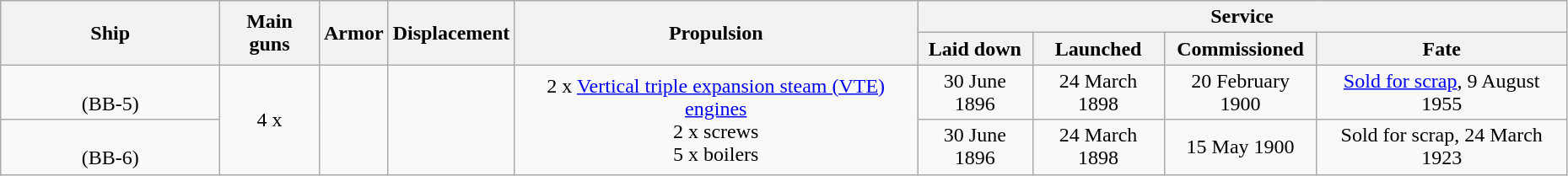<table class="wikitable" style="width:98%;">
<tr valign="center">
<th scope="col" rowspan="2" style="text-align:center; width:14%;">Ship</th>
<th scope="col" style="text-align:center;" rowspan="2">Main guns</th>
<th scope="col" style="text-align:center;" rowspan="2">Armor</th>
<th scope="col" style="text-align:center;" rowspan="2">Displacement</th>
<th scope="col" style="text-align:center;" rowspan="2">Propulsion</th>
<th scope="col" style="text-align:center;" colspan="4">Service</th>
</tr>
<tr valign="top">
<th scope="col" style="text-align:center;">Laid down</th>
<th scope="col" style="text-align:center;">Launched</th>
<th scope="col" style="text-align:center;">Commissioned</th>
<th scope="col" style="text-align:center;">Fate</th>
</tr>
<tr>
<td style="text-align:center"><br>(BB-5)</td>
<td style="text-align:center;" rowspan="2">4 x </td>
<td style="text-align:center;" rowspan="2"></td>
<td style="text-align:center;" rowspan="2"></td>
<td style="text-align:center;" rowspan="2">2 x <a href='#'>Vertical triple expansion steam (VTE) engines</a><br>2 x screws<br>5 x boilers</td>
<td style="text-align:center">30 June 1896</td>
<td style="text-align:center">24 March 1898</td>
<td style="text-align:center">20 February 1900</td>
<td style="text-align:center"><a href='#'>Sold for scrap</a>, 9 August 1955</td>
</tr>
<tr>
<td style="text-align:center"><br>(BB-6)</td>
<td style="text-align:center">30 June 1896</td>
<td style="text-align:center">24 March 1898</td>
<td style="text-align:center">15 May 1900</td>
<td style="text-align:center">Sold for scrap, 24 March 1923</td>
</tr>
</table>
